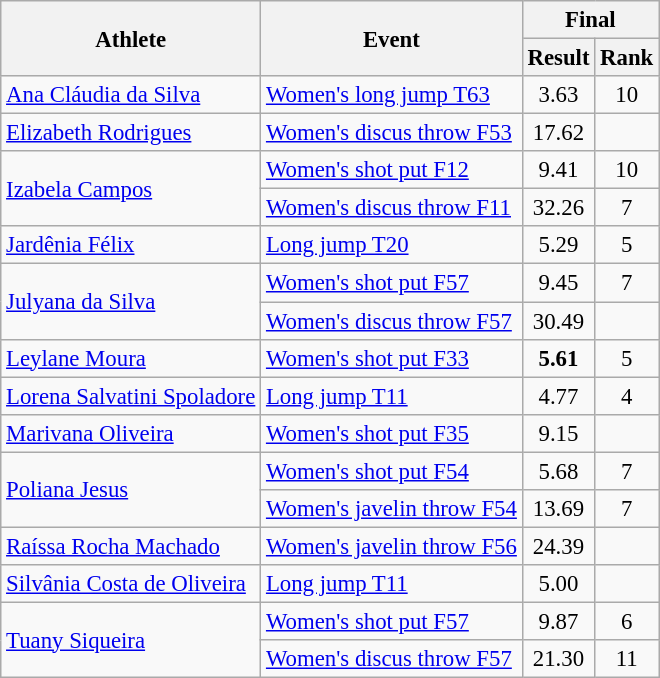<table class=wikitable style="font-size:95%">
<tr>
<th rowspan="2">Athlete</th>
<th rowspan="2">Event</th>
<th colspan="3">Final</th>
</tr>
<tr>
<th>Result</th>
<th>Rank</th>
</tr>
<tr>
<td><a href='#'>Ana Cláudia da Silva</a></td>
<td><a href='#'>Women's long jump T63</a></td>
<td align=center>3.63</td>
<td align=center>10</td>
</tr>
<tr>
<td><a href='#'>Elizabeth Rodrigues</a></td>
<td><a href='#'>Women's discus throw F53</a></td>
<td align=center>17.62</td>
<td align=center></td>
</tr>
<tr>
<td rowspan=2><a href='#'>Izabela Campos</a></td>
<td><a href='#'>Women's shot put F12</a></td>
<td align=center>9.41</td>
<td align=center>10</td>
</tr>
<tr>
<td><a href='#'>Women's discus throw F11</a></td>
<td align=center>32.26</td>
<td align=center>7</td>
</tr>
<tr>
<td><a href='#'>Jardênia Félix</a></td>
<td><a href='#'>Long jump T20</a></td>
<td align=center>5.29</td>
<td align=center>5</td>
</tr>
<tr>
<td rowspan=2><a href='#'>Julyana da Silva</a></td>
<td><a href='#'>Women's shot put F57</a></td>
<td align=center>9.45</td>
<td align=center>7</td>
</tr>
<tr>
<td><a href='#'>Women's discus throw F57</a></td>
<td align=center>30.49</td>
<td align=center></td>
</tr>
<tr>
<td><a href='#'>Leylane Moura</a></td>
<td><a href='#'>Women's shot put F33</a></td>
<td align=center><strong>5.61</strong></td>
<td align=center>5</td>
</tr>
<tr>
<td><a href='#'>Lorena Salvatini Spoladore</a></td>
<td><a href='#'>Long jump T11</a></td>
<td align="center">4.77</td>
<td align="center">4</td>
</tr>
<tr>
<td><a href='#'>Marivana Oliveira</a></td>
<td><a href='#'>Women's shot put F35</a></td>
<td align=center>9.15</td>
<td align=center></td>
</tr>
<tr>
<td rowspan=2><a href='#'>Poliana Jesus</a></td>
<td><a href='#'>Women's shot put F54</a></td>
<td align=center>5.68</td>
<td align=center>7</td>
</tr>
<tr>
<td><a href='#'>Women's javelin throw F54</a></td>
<td align=center>13.69</td>
<td align=center>7</td>
</tr>
<tr>
<td><a href='#'>Raíssa Rocha Machado</a></td>
<td><a href='#'>Women's javelin throw F56</a></td>
<td align=center>24.39</td>
<td align=center></td>
</tr>
<tr>
<td><a href='#'>Silvânia Costa de Oliveira</a></td>
<td><a href='#'>Long jump T11</a></td>
<td align="center">5.00</td>
<td align="center"></td>
</tr>
<tr>
<td rowspan=2><a href='#'>Tuany Siqueira</a></td>
<td><a href='#'>Women's shot put F57</a></td>
<td align=center>9.87</td>
<td align=center>6</td>
</tr>
<tr>
<td><a href='#'>Women's discus throw F57</a></td>
<td align=center>21.30</td>
<td align=center>11</td>
</tr>
</table>
